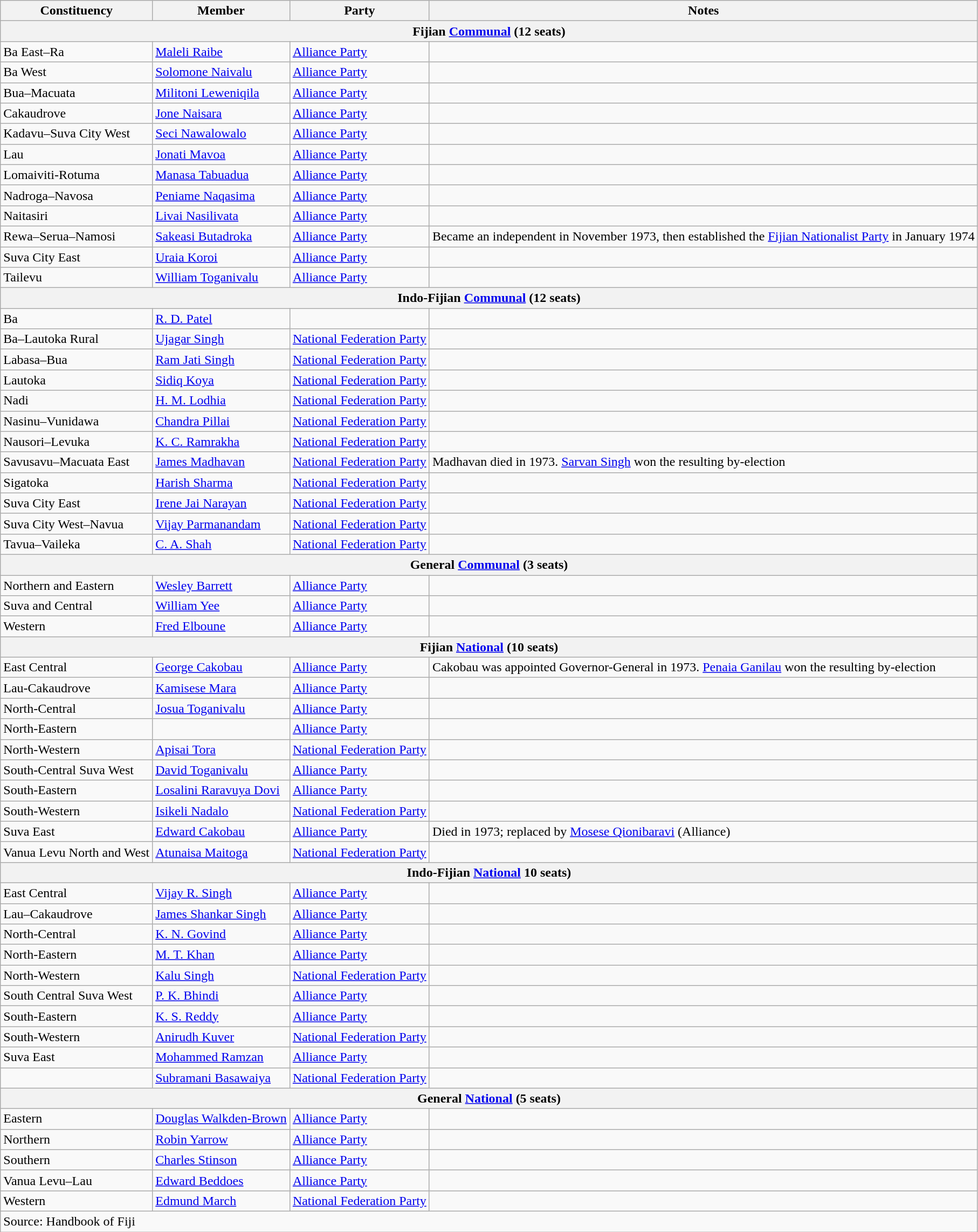<table class=wikitable>
<tr>
<th>Constituency</th>
<th>Member</th>
<th>Party</th>
<th>Notes</th>
</tr>
<tr>
<th colspan=4>Fijian <a href='#'>Communal</a> (12 seats)</th>
</tr>
<tr>
<td>Ba East–Ra</td>
<td><a href='#'>Maleli Raibe</a></td>
<td><a href='#'>Alliance Party</a></td>
<td></td>
</tr>
<tr>
<td>Ba West</td>
<td><a href='#'>Solomone Naivalu</a></td>
<td><a href='#'>Alliance Party</a></td>
<td></td>
</tr>
<tr>
<td>Bua–Macuata</td>
<td><a href='#'>Militoni Leweniqila</a></td>
<td><a href='#'>Alliance Party</a></td>
<td></td>
</tr>
<tr>
<td>Cakaudrove</td>
<td><a href='#'>Jone Naisara</a></td>
<td><a href='#'>Alliance Party</a></td>
<td></td>
</tr>
<tr>
<td>Kadavu–Suva City West</td>
<td><a href='#'>Seci Nawalowalo</a></td>
<td><a href='#'>Alliance Party</a></td>
<td></td>
</tr>
<tr>
<td>Lau</td>
<td><a href='#'>Jonati Mavoa</a></td>
<td><a href='#'>Alliance Party</a></td>
<td></td>
</tr>
<tr>
<td>Lomaiviti-Rotuma</td>
<td><a href='#'>Manasa Tabuadua</a></td>
<td><a href='#'>Alliance Party</a></td>
<td></td>
</tr>
<tr>
<td>Nadroga–Navosa</td>
<td><a href='#'>Peniame Naqasima</a></td>
<td><a href='#'>Alliance Party</a></td>
<td></td>
</tr>
<tr>
<td>Naitasiri</td>
<td><a href='#'>Livai Nasilivata</a></td>
<td><a href='#'>Alliance Party</a></td>
<td></td>
</tr>
<tr>
<td>Rewa–Serua–Namosi</td>
<td><a href='#'>Sakeasi Butadroka</a></td>
<td><a href='#'>Alliance Party</a></td>
<td>Became an independent in November 1973, then established the <a href='#'>Fijian Nationalist Party</a> in January 1974</td>
</tr>
<tr>
<td>Suva City East</td>
<td><a href='#'>Uraia Koroi</a></td>
<td><a href='#'>Alliance Party</a></td>
<td></td>
</tr>
<tr>
<td>Tailevu</td>
<td><a href='#'>William Toganivalu</a></td>
<td><a href='#'>Alliance Party</a></td>
<td></td>
</tr>
<tr>
<th colspan=4>Indo-Fijian <a href='#'>Communal</a> (12 seats)</th>
</tr>
<tr>
<td>Ba</td>
<td><a href='#'>R. D. Patel</a></td>
<td></td>
<td></td>
</tr>
<tr>
<td>Ba–Lautoka Rural</td>
<td><a href='#'>Ujagar Singh</a></td>
<td><a href='#'>National Federation Party</a></td>
<td></td>
</tr>
<tr>
<td>Labasa–Bua</td>
<td><a href='#'>Ram Jati Singh</a></td>
<td><a href='#'>National Federation Party</a></td>
<td></td>
</tr>
<tr>
<td>Lautoka</td>
<td><a href='#'>Sidiq Koya</a></td>
<td><a href='#'>National Federation Party</a></td>
<td></td>
</tr>
<tr>
<td>Nadi</td>
<td><a href='#'>H. M. Lodhia</a></td>
<td><a href='#'>National Federation Party</a></td>
<td></td>
</tr>
<tr>
<td>Nasinu–Vunidawa</td>
<td><a href='#'>Chandra Pillai</a></td>
<td><a href='#'>National Federation Party</a></td>
<td></td>
</tr>
<tr>
<td>Nausori–Levuka</td>
<td><a href='#'>K. C. Ramrakha</a></td>
<td><a href='#'>National Federation Party</a></td>
<td></td>
</tr>
<tr>
<td>Savusavu–Macuata East</td>
<td><a href='#'>James Madhavan</a></td>
<td><a href='#'>National Federation Party</a></td>
<td>Madhavan died in 1973. <a href='#'>Sarvan Singh</a> won the resulting by-election</td>
</tr>
<tr>
<td>Sigatoka</td>
<td><a href='#'>Harish Sharma</a></td>
<td><a href='#'>National Federation Party</a></td>
<td></td>
</tr>
<tr>
<td>Suva City East</td>
<td><a href='#'>Irene Jai Narayan</a></td>
<td><a href='#'>National Federation Party</a></td>
<td></td>
</tr>
<tr>
<td>Suva City West–Navua</td>
<td><a href='#'>Vijay Parmanandam</a></td>
<td><a href='#'>National Federation Party</a></td>
<td></td>
</tr>
<tr>
<td>Tavua–Vaileka</td>
<td><a href='#'>C. A. Shah</a></td>
<td><a href='#'>National Federation Party</a></td>
<td></td>
</tr>
<tr>
<th colspan=4>General <a href='#'>Communal</a> (3 seats)</th>
</tr>
<tr>
<td>Northern and Eastern</td>
<td><a href='#'>Wesley Barrett</a></td>
<td><a href='#'>Alliance Party</a></td>
<td></td>
</tr>
<tr>
<td>Suva and Central</td>
<td><a href='#'>William Yee</a></td>
<td><a href='#'>Alliance Party</a></td>
<td></td>
</tr>
<tr>
<td>Western</td>
<td><a href='#'>Fred Elboune</a></td>
<td><a href='#'>Alliance Party</a></td>
<td></td>
</tr>
<tr>
<th colspan=4>Fijian <a href='#'>National</a> (10 seats)</th>
</tr>
<tr>
<td>East Central</td>
<td><a href='#'>George Cakobau</a></td>
<td><a href='#'>Alliance Party</a></td>
<td>Cakobau was appointed Governor-General in 1973. <a href='#'>Penaia Ganilau</a> won the resulting by-election</td>
</tr>
<tr>
<td>Lau-Cakaudrove</td>
<td><a href='#'>Kamisese Mara</a></td>
<td><a href='#'>Alliance Party</a></td>
<td></td>
</tr>
<tr>
<td>North-Central</td>
<td><a href='#'>Josua Toganivalu</a></td>
<td><a href='#'>Alliance Party</a></td>
<td></td>
</tr>
<tr>
<td>North-Eastern</td>
<td></td>
<td><a href='#'>Alliance Party</a></td>
<td></td>
</tr>
<tr>
<td>North-Western</td>
<td><a href='#'>Apisai Tora</a></td>
<td><a href='#'>National Federation Party</a></td>
<td></td>
</tr>
<tr>
<td>South-Central Suva West</td>
<td><a href='#'>David Toganivalu</a></td>
<td><a href='#'>Alliance Party</a></td>
<td></td>
</tr>
<tr>
<td>South-Eastern</td>
<td><a href='#'>Losalini Raravuya Dovi</a></td>
<td><a href='#'>Alliance Party</a></td>
<td></td>
</tr>
<tr>
<td>South-Western</td>
<td><a href='#'>Isikeli Nadalo</a></td>
<td><a href='#'>National Federation Party</a></td>
<td></td>
</tr>
<tr>
<td>Suva East</td>
<td><a href='#'>Edward Cakobau</a></td>
<td><a href='#'>Alliance Party</a></td>
<td>Died in 1973; replaced by <a href='#'>Mosese Qionibaravi</a> (Alliance)</td>
</tr>
<tr>
<td>Vanua Levu North and West</td>
<td><a href='#'>Atunaisa Maitoga</a></td>
<td><a href='#'>National Federation Party</a></td>
<td></td>
</tr>
<tr>
<th colspan=4>Indo-Fijian <a href='#'>National</a> 10 seats)</th>
</tr>
<tr>
<td>East Central</td>
<td><a href='#'>Vijay R. Singh</a></td>
<td><a href='#'>Alliance Party</a></td>
<td></td>
</tr>
<tr>
<td>Lau–Cakaudrove</td>
<td><a href='#'>James Shankar Singh</a></td>
<td><a href='#'>Alliance Party</a></td>
<td></td>
</tr>
<tr>
<td>North-Central</td>
<td><a href='#'>K. N. Govind</a></td>
<td><a href='#'>Alliance Party</a></td>
<td></td>
</tr>
<tr>
<td>North-Eastern</td>
<td><a href='#'>M. T. Khan</a></td>
<td><a href='#'>Alliance Party</a></td>
<td></td>
</tr>
<tr>
<td>North-Western</td>
<td><a href='#'>Kalu Singh</a></td>
<td><a href='#'>National Federation Party</a></td>
<td></td>
</tr>
<tr>
<td>South Central Suva West</td>
<td><a href='#'>P. K. Bhindi</a></td>
<td><a href='#'>Alliance Party</a></td>
<td></td>
</tr>
<tr>
<td>South-Eastern</td>
<td><a href='#'>K. S. Reddy</a></td>
<td><a href='#'>Alliance Party</a></td>
<td></td>
</tr>
<tr>
<td>South-Western</td>
<td><a href='#'>Anirudh Kuver</a></td>
<td><a href='#'>National Federation Party</a></td>
<td></td>
</tr>
<tr>
<td>Suva East</td>
<td><a href='#'>Mohammed Ramzan</a></td>
<td><a href='#'>Alliance Party</a></td>
<td></td>
</tr>
<tr>
<td></td>
<td><a href='#'>Subramani Basawaiya</a></td>
<td><a href='#'>National Federation Party</a></td>
<td></td>
</tr>
<tr>
<th colspan=4>General <a href='#'>National</a> (5 seats)</th>
</tr>
<tr>
<td>Eastern</td>
<td><a href='#'>Douglas Walkden-Brown</a></td>
<td><a href='#'>Alliance Party</a></td>
<td></td>
</tr>
<tr>
<td>Northern</td>
<td><a href='#'>Robin Yarrow</a></td>
<td><a href='#'>Alliance Party</a></td>
<td></td>
</tr>
<tr>
<td>Southern</td>
<td><a href='#'>Charles Stinson</a></td>
<td><a href='#'>Alliance Party</a></td>
<td></td>
</tr>
<tr>
<td>Vanua Levu–Lau</td>
<td><a href='#'>Edward Beddoes</a></td>
<td><a href='#'>Alliance Party</a></td>
<td></td>
</tr>
<tr>
<td>Western</td>
<td><a href='#'>Edmund March</a></td>
<td><a href='#'>National Federation Party</a></td>
<td></td>
</tr>
<tr>
<td colspan=4>Source: Handbook of Fiji</td>
</tr>
</table>
